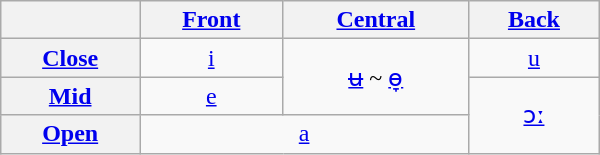<table class="wikitable" style="text-align:center; width:25em;">
<tr>
<th></th>
<th><a href='#'>Front</a></th>
<th><a href='#'>Central</a></th>
<th><a href='#'>Back</a></th>
</tr>
<tr>
<th><a href='#'>Close</a></th>
<td><a href='#'>i</a></td>
<td rowspan="2"><a href='#'>ʉ</a> ~ <a href='#'>ɵ̞</a></td>
<td><a href='#'>u</a></td>
</tr>
<tr>
<th><a href='#'>Mid</a></th>
<td><a href='#'>e</a></td>
<td rowspan="2"><a href='#'>ɔː</a></td>
</tr>
<tr>
<th><a href='#'>Open</a></th>
<td colspan="2"><a href='#'>a</a></td>
</tr>
</table>
